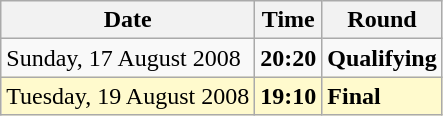<table class="wikitable">
<tr>
<th>Date</th>
<th>Time</th>
<th>Round</th>
</tr>
<tr>
<td>Sunday, 17 August 2008</td>
<td><strong>20:20</strong></td>
<td><strong>Qualifying</strong></td>
</tr>
<tr style=background:lemonchiffon>
<td>Tuesday, 19 August 2008</td>
<td><strong>19:10</strong></td>
<td><strong>Final</strong></td>
</tr>
</table>
